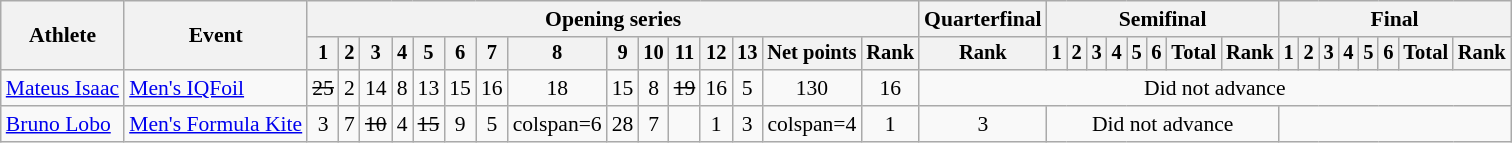<table class="wikitable" style="font-size:90%">
<tr>
<th rowspan=2>Athlete</th>
<th rowspan=2>Event</th>
<th colspan=15>Opening series</th>
<th>Quarterfinal</th>
<th colspan=8>Semifinal</th>
<th colspan=8>Final</th>
</tr>
<tr style="font-size:95%">
<th>1</th>
<th>2</th>
<th>3</th>
<th>4</th>
<th>5</th>
<th>6</th>
<th>7</th>
<th>8</th>
<th>9</th>
<th>10</th>
<th>11</th>
<th>12</th>
<th>13</th>
<th>Net points</th>
<th>Rank</th>
<th>Rank</th>
<th>1</th>
<th>2</th>
<th>3</th>
<th>4</th>
<th>5</th>
<th>6</th>
<th>Total</th>
<th>Rank</th>
<th>1</th>
<th>2</th>
<th>3</th>
<th>4</th>
<th>5</th>
<th>6</th>
<th>Total</th>
<th>Rank</th>
</tr>
<tr align=center>
<td align=left><a href='#'>Mateus Isaac</a></td>
<td align=left><a href='#'>Men's IQFoil</a></td>
<td><s>25</s></td>
<td>2</td>
<td>14</td>
<td>8</td>
<td>13</td>
<td>15</td>
<td>16</td>
<td>18</td>
<td>15</td>
<td>8</td>
<td><s>19</s></td>
<td>16</td>
<td>5</td>
<td>130</td>
<td>16</td>
<td colspan=17>Did not advance</td>
</tr>
<tr align=center>
<td align=left><a href='#'>Bruno Lobo</a></td>
<td align=left><a href='#'>Men's Formula Kite</a></td>
<td>3</td>
<td>7</td>
<td><s>10</s></td>
<td>4</td>
<td><s>15</s></td>
<td>9</td>
<td>5</td>
<td>colspan=6</td>
<td>28</td>
<td>7</td>
<td></td>
<td>1</td>
<td>3</td>
<td>colspan=4</td>
<td>1</td>
<td>3</td>
<td colspan=8>Did not advance</td>
</tr>
</table>
